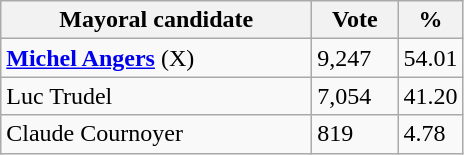<table class="wikitable">
<tr>
<th bgcolor="#DDDDFF" width="200px">Mayoral candidate</th>
<th bgcolor="#DDDDFF" width="50px">Vote</th>
<th bgcolor="#DDDDFF" width="30px">%</th>
</tr>
<tr>
<td><strong><a href='#'>Michel Angers</a></strong> (X)</td>
<td>9,247</td>
<td>54.01</td>
</tr>
<tr>
<td>Luc Trudel</td>
<td>7,054</td>
<td>41.20</td>
</tr>
<tr>
<td>Claude Cournoyer</td>
<td>819</td>
<td>4.78</td>
</tr>
</table>
